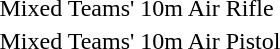<table>
<tr>
<td>Mixed Teams' 10m Air Rifle<br></td>
<td><br></td>
<td><br></td>
<td><br></td>
</tr>
<tr>
<td>Mixed Teams' 10m Air Pistol<br></td>
<td><br></td>
<td><br></td>
<td><br></td>
</tr>
</table>
